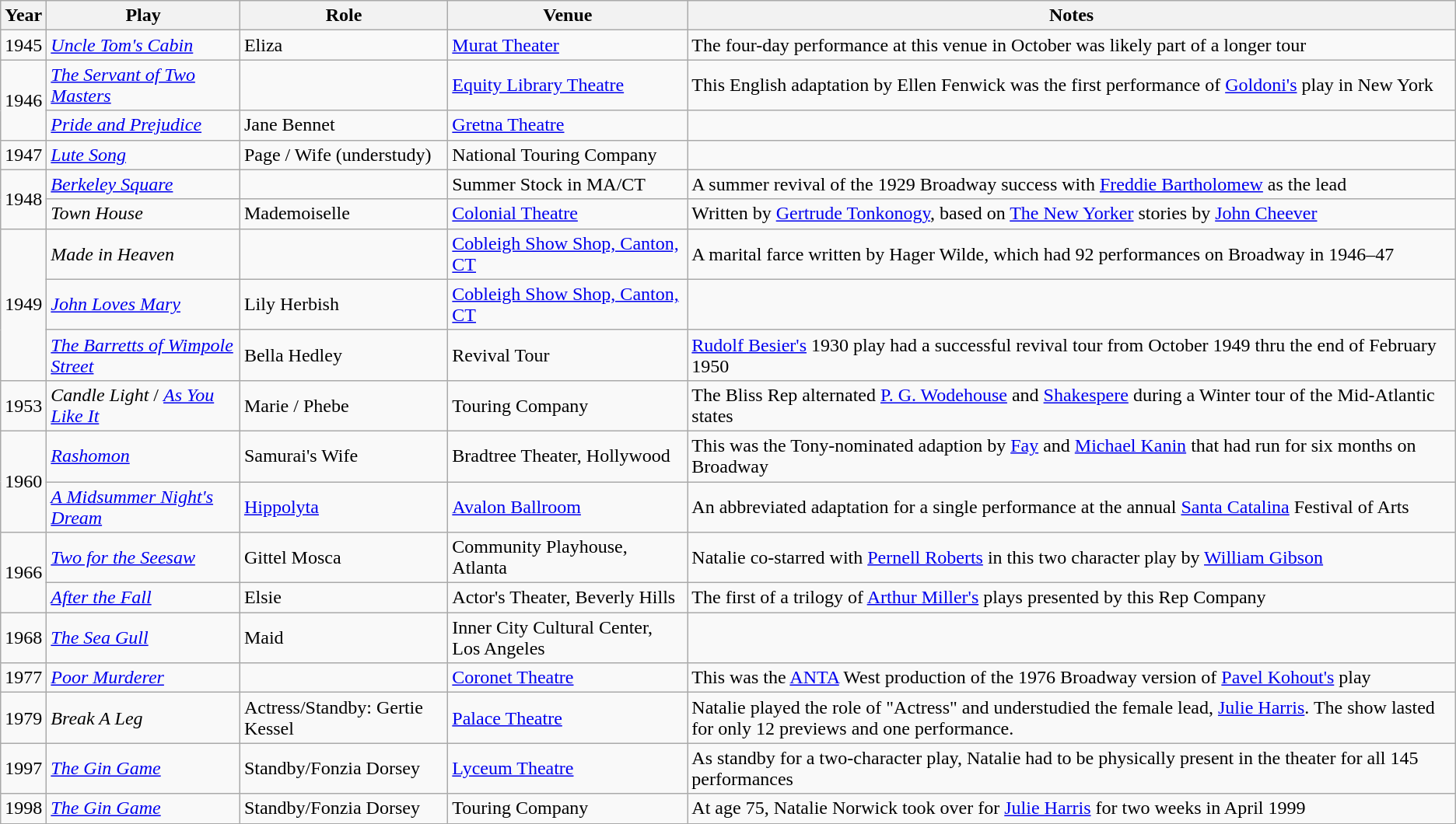<table class="wikitable sortable plainrowheaders">
<tr>
<th scope="col">Year</th>
<th scope="col">Play</th>
<th scope="col">Role</th>
<th scope="col">Venue</th>
<th scope="col">Notes</th>
</tr>
<tr>
<td>1945</td>
<td><em><a href='#'>Uncle Tom's Cabin</a></em></td>
<td>Eliza</td>
<td><a href='#'>Murat Theater</a></td>
<td>The four-day performance at this venue in October was likely part of a longer tour</td>
</tr>
<tr>
<td rowspan=2>1946</td>
<td><em><a href='#'>The Servant of Two Masters</a></em></td>
<td></td>
<td><a href='#'>Equity Library Theatre</a></td>
<td>This English adaptation by Ellen Fenwick was the first performance of <a href='#'>Goldoni's</a> play in New York</td>
</tr>
<tr>
<td><em><a href='#'>Pride and Prejudice</a></em></td>
<td>Jane Bennet</td>
<td><a href='#'>Gretna Theatre</a></td>
<td></td>
</tr>
<tr>
<td>1947</td>
<td><em><a href='#'>Lute Song</a></em></td>
<td>Page / Wife (understudy)</td>
<td>National Touring Company</td>
<td></td>
</tr>
<tr>
<td rowspan=2>1948</td>
<td><em><a href='#'>Berkeley Square</a></em></td>
<td></td>
<td>Summer Stock in MA/CT</td>
<td>A summer revival of the 1929 Broadway success with <a href='#'>Freddie Bartholomew</a> as the lead</td>
</tr>
<tr>
<td><em>Town House</em></td>
<td>Mademoiselle</td>
<td><a href='#'>Colonial Theatre</a></td>
<td>Written by <a href='#'>Gertrude Tonkonogy</a>, based on <a href='#'>The New Yorker</a> stories by <a href='#'>John Cheever</a></td>
</tr>
<tr>
<td rowspan=3>1949</td>
<td><em>Made in Heaven</em></td>
<td></td>
<td><a href='#'>Cobleigh Show Shop, Canton, CT</a></td>
<td>A marital farce written by Hager Wilde, which had 92 performances on Broadway in 1946–47</td>
</tr>
<tr>
<td><em><a href='#'>John Loves Mary</a></em></td>
<td>Lily Herbish</td>
<td><a href='#'>Cobleigh Show Shop, Canton, CT</a></td>
<td></td>
</tr>
<tr>
<td><em><a href='#'>The Barretts of Wimpole Street</a></em></td>
<td>Bella Hedley</td>
<td>Revival Tour</td>
<td><a href='#'>Rudolf Besier's</a> 1930 play had a successful revival tour from October 1949 thru the end of February 1950</td>
</tr>
<tr>
<td>1953</td>
<td><em>Candle Light</em> / <em><a href='#'>As You Like It</a></em></td>
<td>Marie / Phebe</td>
<td>Touring Company</td>
<td>The Bliss Rep alternated <a href='#'>P. G. Wodehouse</a> and <a href='#'>Shakespere</a> during a Winter tour of the Mid-Atlantic states</td>
</tr>
<tr>
<td rowspan=2>1960</td>
<td><em><a href='#'>Rashomon</a></em></td>
<td>Samurai's Wife</td>
<td>Bradtree Theater, Hollywood</td>
<td>This was the Tony-nominated adaption by <a href='#'>Fay</a> and <a href='#'>Michael Kanin</a> that had run for six months on Broadway</td>
</tr>
<tr>
<td><em><a href='#'>A Midsummer Night's Dream</a></em></td>
<td><a href='#'>Hippolyta</a></td>
<td><a href='#'>Avalon Ballroom</a></td>
<td>An abbreviated adaptation for a single performance at the annual <a href='#'>Santa Catalina</a> Festival of Arts</td>
</tr>
<tr>
<td rowspan=2>1966</td>
<td><em><a href='#'>Two for the Seesaw</a></em></td>
<td>Gittel Mosca</td>
<td>Community Playhouse, Atlanta</td>
<td>Natalie co-starred with <a href='#'>Pernell Roberts</a> in this two character play by <a href='#'>William Gibson</a></td>
</tr>
<tr>
<td><em><a href='#'>After the Fall</a></em></td>
<td>Elsie</td>
<td>Actor's Theater, Beverly Hills</td>
<td>The first of a trilogy of <a href='#'>Arthur Miller's</a> plays presented by this Rep Company</td>
</tr>
<tr>
<td>1968</td>
<td><em><a href='#'>The Sea Gull</a></em></td>
<td>Maid</td>
<td>Inner City Cultural Center, Los Angeles</td>
<td></td>
</tr>
<tr>
<td>1977</td>
<td><em><a href='#'>Poor Murderer</a></em></td>
<td></td>
<td><a href='#'>Coronet Theatre</a></td>
<td>This was the <a href='#'>ANTA</a> West production of the 1976 Broadway version of <a href='#'>Pavel Kohout's</a> play</td>
</tr>
<tr>
<td>1979</td>
<td><em>Break A Leg</em></td>
<td>Actress/Standby: Gertie Kessel</td>
<td><a href='#'>Palace Theatre</a></td>
<td>Natalie played the role of "Actress" and understudied the female lead, <a href='#'>Julie Harris</a>. The show lasted for only 12 previews and one performance.</td>
</tr>
<tr>
<td>1997</td>
<td><em><a href='#'>The Gin Game</a></em></td>
<td>Standby/Fonzia Dorsey</td>
<td><a href='#'>Lyceum Theatre</a></td>
<td>As standby for a two-character play, Natalie had to be physically present in the theater for all 145 performances</td>
</tr>
<tr>
<td>1998</td>
<td><em><a href='#'>The Gin Game</a></em></td>
<td>Standby/Fonzia Dorsey</td>
<td>Touring Company</td>
<td>At age 75, Natalie Norwick took over for <a href='#'>Julie Harris</a> for two weeks in April 1999</td>
</tr>
</table>
